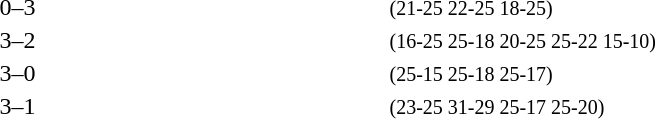<table>
<tr>
<th width=200></th>
<th width=200></th>
<th width=80></th>
<th width=200></th>
<th width=220></th>
</tr>
<tr>
<td align=right></td>
<td align=right></td>
<td align=center>0–3</td>
<td><strong></strong></td>
<td><small>(21-25 22-25 18-25)</small></td>
</tr>
<tr>
<td align=right></td>
<td align=right><strong></strong></td>
<td align=center>3–2</td>
<td></td>
<td><small>(16-25 25-18 20-25 25-22 15-10)</small></td>
</tr>
<tr>
<td align=right></td>
<td align=right><strong></strong></td>
<td align=center>3–0</td>
<td></td>
<td><small>(25-15 25-18 25-17)</small></td>
</tr>
<tr>
<td align=right></td>
<td align=right><strong></strong></td>
<td align=center>3–1</td>
<td></td>
<td><small>(23-25 31-29 25-17 25-20)</small></td>
</tr>
</table>
